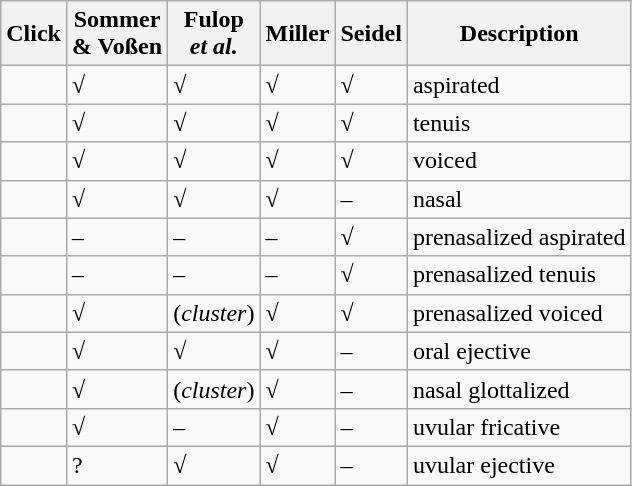<table class=wikitable>
<tr>
<th>Click</th>
<th>Sommer<br>& Voßen</th>
<th>Fulop<br><em>et al.</em></th>
<th>Miller</th>
<th>Seidel</th>
<th>Description</th>
</tr>
<tr>
<td></td>
<td>√</td>
<td>√</td>
<td>√</td>
<td>√</td>
<td>aspirated</td>
</tr>
<tr>
<td></td>
<td>√</td>
<td>√</td>
<td>√</td>
<td>√</td>
<td>tenuis</td>
</tr>
<tr>
<td></td>
<td>√</td>
<td>√</td>
<td>√</td>
<td>√</td>
<td>voiced</td>
</tr>
<tr>
<td></td>
<td>√</td>
<td>√</td>
<td>√</td>
<td>–</td>
<td>nasal</td>
</tr>
<tr>
<td></td>
<td>–</td>
<td>–</td>
<td>–</td>
<td>√</td>
<td>prenasalized aspirated</td>
</tr>
<tr>
<td></td>
<td>–</td>
<td>–</td>
<td>–</td>
<td>√</td>
<td>prenasalized tenuis</td>
</tr>
<tr>
<td></td>
<td>√</td>
<td>(<em>cluster</em>)</td>
<td>√</td>
<td>√</td>
<td>prenasalized voiced</td>
</tr>
<tr>
<td></td>
<td>√</td>
<td>√</td>
<td>√</td>
<td>–</td>
<td>oral ejective</td>
</tr>
<tr>
<td></td>
<td>√</td>
<td>(<em>cluster</em>)</td>
<td>√</td>
<td>–</td>
<td>nasal glottalized</td>
</tr>
<tr>
<td></td>
<td>√</td>
<td>–</td>
<td>√</td>
<td>–</td>
<td>uvular fricative</td>
</tr>
<tr>
<td></td>
<td>?</td>
<td>√</td>
<td>√</td>
<td>–</td>
<td>uvular ejective</td>
</tr>
</table>
